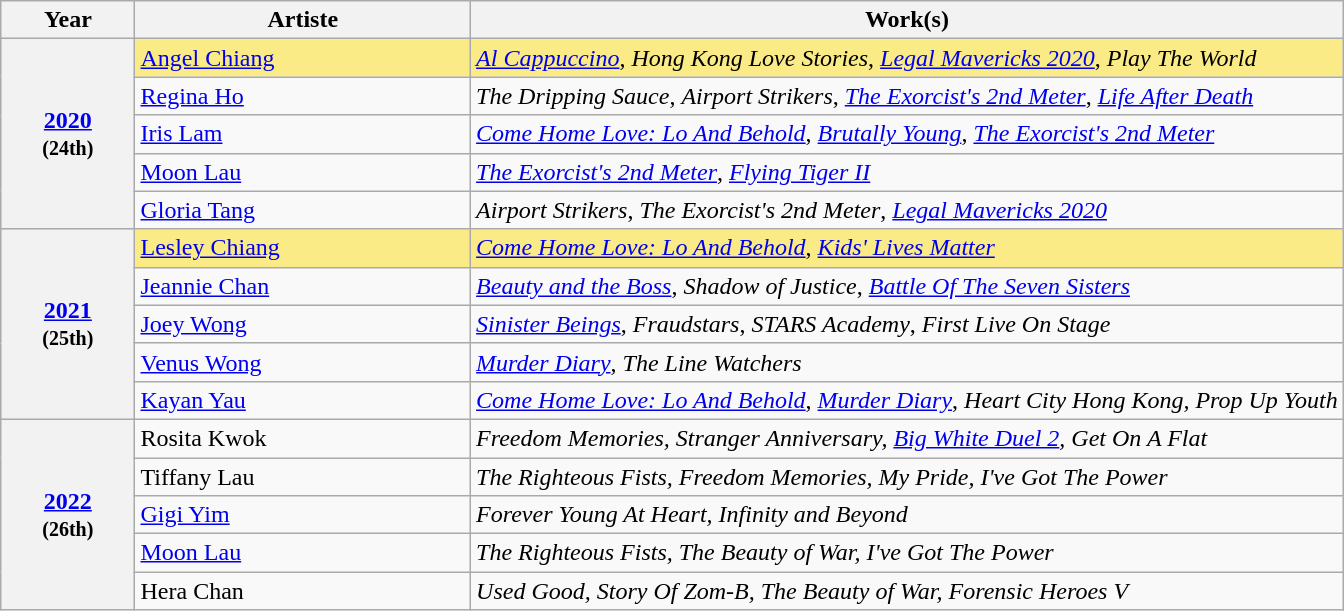<table class="wikitable">
<tr>
<th style="width:10%;">Year</th>
<th style="width:25%;">Artiste</th>
<th>Work(s)</th>
</tr>
<tr style="background:#FAEB86">
<th rowspan="5"><strong><a href='#'>2020</a></strong><br><small>(24th)</small></th>
<td><a href='#'>Angel Chiang</a> </td>
<td><em><a href='#'>Al Cappuccino</a></em>, <em>Hong Kong Love Stories</em>, <em><a href='#'>Legal Mavericks 2020</a></em>, <em>Play The World</em></td>
</tr>
<tr>
<td><a href='#'>Regina Ho</a></td>
<td><em>The Dripping Sauce</em>, <em>Airport Strikers</em>, <em><a href='#'>The Exorcist's 2nd Meter</a></em>, <em><a href='#'>Life After Death</a></em></td>
</tr>
<tr>
<td><a href='#'>Iris Lam</a></td>
<td><em><a href='#'>Come Home Love: Lo And Behold</a></em>, <em><a href='#'>Brutally Young</a></em>, <em><a href='#'>The Exorcist's 2nd Meter</a></em></td>
</tr>
<tr>
<td><a href='#'>Moon Lau</a></td>
<td><em><a href='#'>The Exorcist's 2nd Meter</a></em>, <em><a href='#'>Flying Tiger II</a></em></td>
</tr>
<tr>
<td><a href='#'>Gloria Tang</a></td>
<td><em>Airport Strikers</em>, <em>The Exorcist's 2nd Meter</em>, <em><a href='#'>Legal Mavericks 2020</a></em></td>
</tr>
<tr style="background:#FAEB86">
<th rowspan="5"><strong><a href='#'>2021</a></strong><br><small>(25th)</small></th>
<td><a href='#'>Lesley Chiang</a> </td>
<td><em><a href='#'>Come Home Love: Lo And Behold</a></em>, <em><a href='#'>Kids' Lives Matter</a></em></td>
</tr>
<tr>
<td><a href='#'>Jeannie Chan</a></td>
<td><em><a href='#'>Beauty and the Boss</a></em>, <em>Shadow of Justice</em>, <em><a href='#'>Battle Of The Seven Sisters</a></em></td>
</tr>
<tr>
<td><a href='#'>Joey Wong</a></td>
<td><em><a href='#'>Sinister Beings</a></em>, <em>Fraudstars</em>, <em>STARS Academy</em>, <em>First Live On Stage</em></td>
</tr>
<tr>
<td><a href='#'>Venus Wong</a></td>
<td><em><a href='#'>Murder Diary</a></em>, <em>The Line Watchers</em></td>
</tr>
<tr>
<td><a href='#'>Kayan Yau</a></td>
<td><em><a href='#'>Come Home Love: Lo And Behold</a></em>, <em><a href='#'>Murder Diary</a></em>, <em>Heart City Hong Kong, Prop Up Youth</em></td>
</tr>
<tr>
<th rowspan="5"><strong><a href='#'>2022</a></strong><br><small>(26th)</small></th>
<td>Rosita Kwok </td>
<td><em>Freedom Memories, Stranger Anniversary, <a href='#'>Big White Duel 2</a>, Get On A Flat</em></td>
</tr>
<tr>
<td>Tiffany Lau</td>
<td><em>The Righteous Fists,</em> <em>Freedom Memories, My Pride, I've Got The Power</em></td>
</tr>
<tr>
<td><a href='#'>Gigi Yim</a></td>
<td><em>Forever Young At Heart,</em> <em>Infinity and Beyond</em></td>
</tr>
<tr>
<td><a href='#'>Moon Lau</a></td>
<td><em>The Righteous Fists, The Beauty of War, I've Got The Power</em></td>
</tr>
<tr>
<td>Hera Chan</td>
<td><em>Used Good, Story Of Zom-B, The Beauty of War, Forensic Heroes V</em></td>
</tr>
</table>
